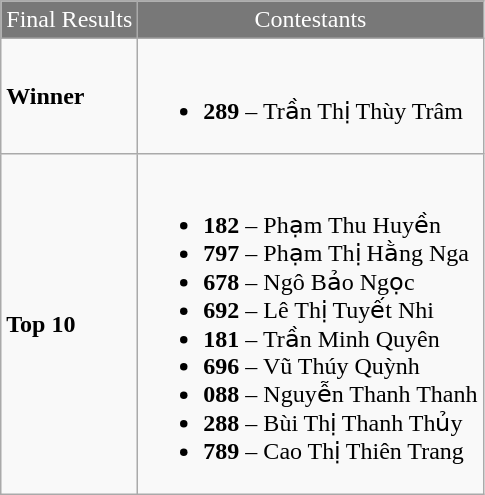<table class="wikitable">
<tr bgcolor="#787878" style="color:#FFFFFF" align="center">
<td>Final Results</td>
<td>Contestants</td>
</tr>
<tr>
<td><strong>Winner</strong></td>
<td><br><ul><li><strong>289</strong> – Trần Thị Thùy Trâm</li></ul></td>
</tr>
<tr>
<td><strong>Top 10</strong></td>
<td><br><ul><li><strong>182</strong> – Phạm Thu Huyền</li><li><strong>797</strong> – Phạm Thị Hằng Nga</li><li><strong>678</strong> – Ngô Bảo Ngọc</li><li><strong>692</strong> – Lê Thị Tuyết Nhi</li><li><strong>181</strong> – Trần Minh Quyên</li><li><strong>696</strong> – Vũ Thúy Quỳnh</li><li><strong>088</strong> – Nguyễn Thanh Thanh</li><li><strong>288</strong> – Bùi Thị Thanh Thủy</li><li><strong>789</strong> – Cao Thị Thiên Trang</li></ul></td>
</tr>
</table>
